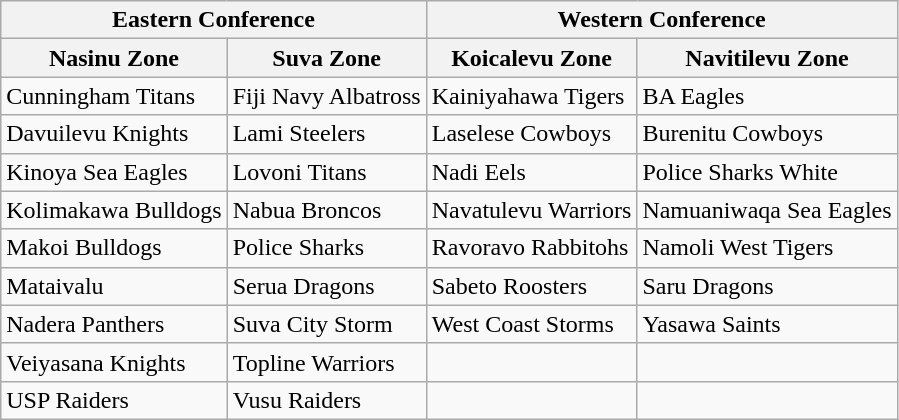<table class="wikitable">
<tr>
<th colspan="2">Eastern Conference</th>
<th colspan="2">Western Conference</th>
</tr>
<tr>
<th>Nasinu Zone</th>
<th>Suva Zone</th>
<th>Koicalevu Zone</th>
<th>Navitilevu Zone</th>
</tr>
<tr>
<td> Cunningham Titans</td>
<td> Fiji Navy Albatross</td>
<td> Kainiyahawa Tigers</td>
<td> BA Eagles</td>
</tr>
<tr>
<td> Davuilevu Knights</td>
<td> Lami Steelers</td>
<td> Laselese Cowboys</td>
<td> Burenitu Cowboys</td>
</tr>
<tr>
<td> Kinoya Sea Eagles</td>
<td> Lovoni Titans</td>
<td> Nadi Eels</td>
<td> Police Sharks White</td>
</tr>
<tr>
<td> Kolimakawa Bulldogs</td>
<td> Nabua Broncos</td>
<td> Navatulevu Warriors</td>
<td> Namuaniwaqa Sea Eagles</td>
</tr>
<tr>
<td> Makoi Bulldogs</td>
<td> Police Sharks</td>
<td> Ravoravo Rabbitohs</td>
<td> Namoli West Tigers</td>
</tr>
<tr>
<td> Mataivalu</td>
<td> Serua Dragons</td>
<td> Sabeto Roosters</td>
<td> Saru Dragons</td>
</tr>
<tr>
<td> Nadera Panthers</td>
<td> Suva City Storm</td>
<td> West Coast Storms</td>
<td> Yasawa Saints</td>
</tr>
<tr>
<td> Veiyasana Knights</td>
<td> Topline Warriors</td>
<td></td>
<td></td>
</tr>
<tr>
<td> USP Raiders</td>
<td> Vusu Raiders</td>
<td></td>
<td></td>
</tr>
</table>
